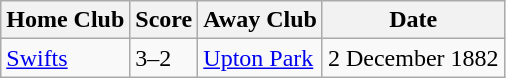<table class="wikitable">
<tr>
<th>Home Club</th>
<th>Score</th>
<th>Away Club</th>
<th>Date</th>
</tr>
<tr>
<td><a href='#'>Swifts</a></td>
<td>3–2</td>
<td><a href='#'>Upton Park</a></td>
<td>2 December 1882</td>
</tr>
</table>
